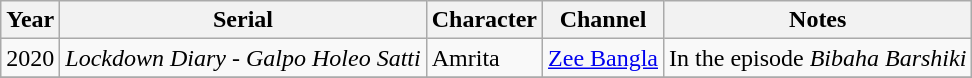<table class="wikitable sortable">
<tr>
<th>Year</th>
<th>Serial</th>
<th>Character</th>
<th>Channel</th>
<th>Notes</th>
</tr>
<tr>
<td>2020</td>
<td><em>Lockdown Diary - Galpo Holeo Satti</em></td>
<td>Amrita</td>
<td><a href='#'>Zee Bangla</a></td>
<td>In the episode <em>Bibaha Barshiki</em></td>
</tr>
<tr>
</tr>
</table>
